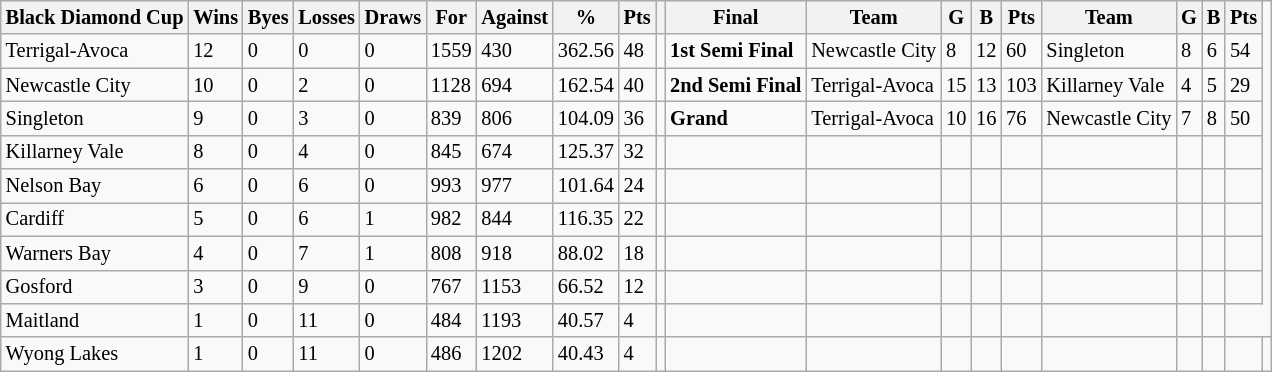<table style="font-size: 85%; text-align: left;" class="wikitable">
<tr>
<th>Black Diamond Cup</th>
<th>Wins</th>
<th>Byes</th>
<th>Losses</th>
<th>Draws</th>
<th>For</th>
<th>Against</th>
<th>%</th>
<th>Pts</th>
<th></th>
<th>Final</th>
<th>Team</th>
<th>G</th>
<th>B</th>
<th>Pts</th>
<th>Team</th>
<th>G</th>
<th>B</th>
<th>Pts</th>
</tr>
<tr>
<td>Terrigal-Avoca</td>
<td>12</td>
<td>0</td>
<td>0</td>
<td>0</td>
<td>1559</td>
<td>430</td>
<td>362.56</td>
<td>48</td>
<td></td>
<td><strong>1st Semi Final</strong></td>
<td>Newcastle City</td>
<td>8</td>
<td>12</td>
<td>60</td>
<td>Singleton</td>
<td>8</td>
<td>6</td>
<td>54</td>
</tr>
<tr>
<td>Newcastle City</td>
<td>10</td>
<td>0</td>
<td>2</td>
<td>0</td>
<td>1128</td>
<td>694</td>
<td>162.54</td>
<td>40</td>
<td></td>
<td><strong>2nd Semi  Final</strong></td>
<td>Terrigal-Avoca</td>
<td>15</td>
<td>13</td>
<td>103</td>
<td>Killarney Vale</td>
<td>4</td>
<td>5</td>
<td>29</td>
</tr>
<tr>
<td>Singleton</td>
<td>9</td>
<td>0</td>
<td>3</td>
<td>0</td>
<td>839</td>
<td>806</td>
<td>104.09</td>
<td>36</td>
<td></td>
<td><strong>Grand</strong></td>
<td>Terrigal-Avoca</td>
<td>10</td>
<td>16</td>
<td>76</td>
<td>Newcastle City</td>
<td>7</td>
<td>8</td>
<td>50</td>
</tr>
<tr>
<td>Killarney Vale</td>
<td>8</td>
<td>0</td>
<td>4</td>
<td>0</td>
<td>845</td>
<td>674</td>
<td>125.37</td>
<td>32</td>
<td></td>
<td></td>
<td></td>
<td></td>
<td></td>
<td></td>
<td></td>
<td></td>
<td></td>
<td></td>
</tr>
<tr>
<td>Nelson Bay</td>
<td>6</td>
<td>0</td>
<td>6</td>
<td>0</td>
<td>993</td>
<td>977</td>
<td>101.64</td>
<td>24</td>
<td></td>
<td></td>
<td></td>
<td></td>
<td></td>
<td></td>
<td></td>
<td></td>
<td></td>
<td></td>
</tr>
<tr>
<td>Cardiff</td>
<td>5</td>
<td>0</td>
<td>6</td>
<td>1</td>
<td>982</td>
<td>844</td>
<td>116.35</td>
<td>22</td>
<td></td>
<td></td>
<td></td>
<td></td>
<td></td>
<td></td>
<td></td>
<td></td>
<td></td>
<td></td>
</tr>
<tr>
<td>Warners Bay</td>
<td>4</td>
<td>0</td>
<td>7</td>
<td>1</td>
<td>808</td>
<td>918</td>
<td>88.02</td>
<td>18</td>
<td></td>
<td></td>
<td></td>
<td></td>
<td></td>
<td></td>
<td></td>
<td></td>
<td></td>
<td></td>
</tr>
<tr>
<td>Gosford</td>
<td>3</td>
<td>0</td>
<td>9</td>
<td>0</td>
<td>767</td>
<td>1153</td>
<td>66.52</td>
<td>12</td>
<td></td>
<td></td>
<td></td>
<td></td>
<td></td>
<td></td>
<td></td>
<td></td>
<td></td>
<td></td>
</tr>
<tr>
<td>Maitland</td>
<td>1</td>
<td>0</td>
<td>11</td>
<td>0</td>
<td>484</td>
<td>1193</td>
<td>40.57</td>
<td>4</td>
<td></td>
<td></td>
<td></td>
<td></td>
<td></td>
<td></td>
<td></td>
<td></td>
<td></td>
</tr>
<tr>
<td>Wyong Lakes</td>
<td>1</td>
<td>0</td>
<td>11</td>
<td>0</td>
<td>486</td>
<td>1202</td>
<td>40.43</td>
<td>4</td>
<td></td>
<td></td>
<td></td>
<td></td>
<td></td>
<td></td>
<td></td>
<td></td>
<td></td>
<td></td>
<td></td>
</tr>
</table>
